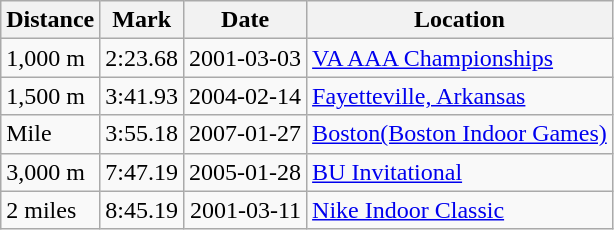<table class="wikitable">
<tr>
<th>Distance</th>
<th>Mark</th>
<th>Date</th>
<th>Location</th>
</tr>
<tr>
<td>1,000 m</td>
<td align=right>2:23.68</td>
<td align=right>2001-03-03</td>
<td><a href='#'>VA AAA Championships</a></td>
</tr>
<tr>
<td>1,500 m</td>
<td align=right>3:41.93</td>
<td align=right>2004-02-14</td>
<td><a href='#'>Fayetteville, Arkansas</a></td>
</tr>
<tr>
<td>Mile</td>
<td align=right>3:55.18</td>
<td align=right>2007-01-27</td>
<td><a href='#'>Boston(Boston Indoor Games)</a></td>
</tr>
<tr>
<td>3,000 m</td>
<td align=right>7:47.19</td>
<td align=right>2005-01-28</td>
<td><a href='#'>BU Invitational</a></td>
</tr>
<tr>
<td>2 miles</td>
<td align=right>8:45.19</td>
<td align=right>2001-03-11</td>
<td><a href='#'>Nike Indoor Classic</a></td>
</tr>
</table>
